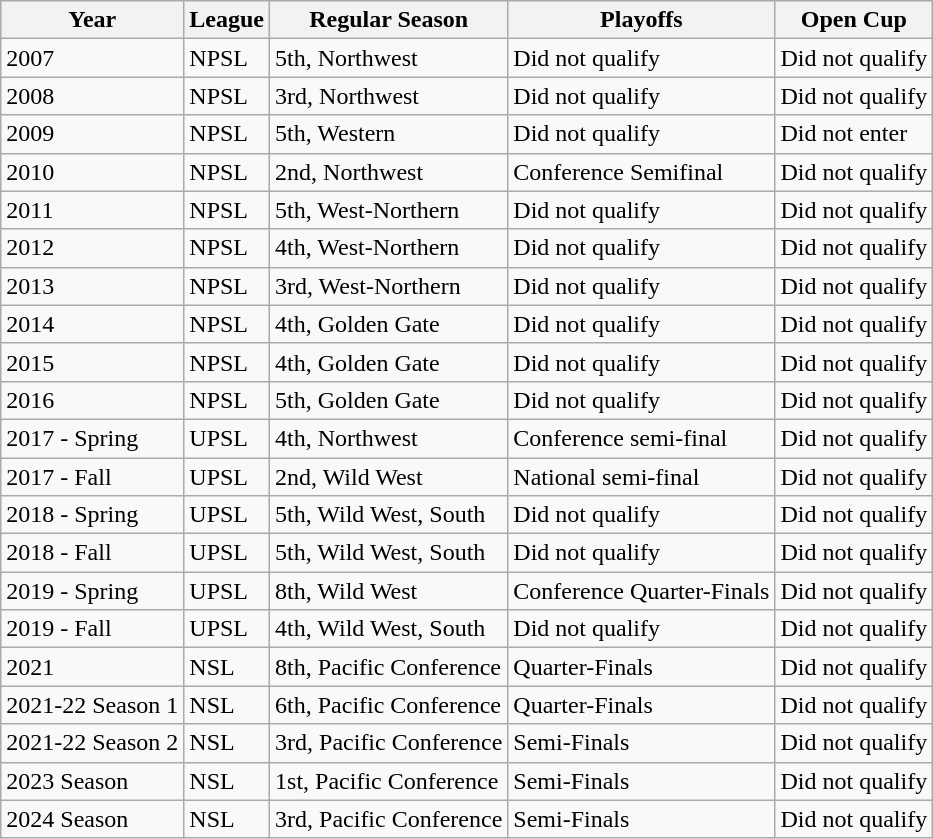<table class="wikitable">
<tr>
<th>Year</th>
<th>League</th>
<th>Regular Season</th>
<th>Playoffs</th>
<th>Open Cup</th>
</tr>
<tr>
<td>2007</td>
<td>NPSL</td>
<td>5th, Northwest</td>
<td>Did not qualify</td>
<td>Did not qualify</td>
</tr>
<tr>
<td>2008</td>
<td>NPSL</td>
<td>3rd, Northwest</td>
<td>Did not qualify</td>
<td>Did not qualify</td>
</tr>
<tr>
<td>2009</td>
<td>NPSL</td>
<td>5th, Western</td>
<td>Did not qualify</td>
<td>Did not enter</td>
</tr>
<tr>
<td>2010</td>
<td>NPSL</td>
<td>2nd, Northwest</td>
<td>Conference Semifinal</td>
<td>Did not qualify</td>
</tr>
<tr>
<td>2011</td>
<td>NPSL</td>
<td>5th, West-Northern</td>
<td>Did not qualify</td>
<td>Did not qualify</td>
</tr>
<tr>
<td>2012</td>
<td>NPSL</td>
<td>4th, West-Northern</td>
<td>Did not qualify</td>
<td>Did not qualify</td>
</tr>
<tr>
<td>2013</td>
<td>NPSL</td>
<td>3rd, West-Northern</td>
<td>Did not qualify</td>
<td>Did not qualify</td>
</tr>
<tr>
<td>2014</td>
<td>NPSL</td>
<td>4th, Golden Gate</td>
<td>Did not qualify</td>
<td>Did not qualify</td>
</tr>
<tr>
<td>2015</td>
<td>NPSL</td>
<td>4th, Golden Gate</td>
<td>Did not qualify</td>
<td>Did not qualify</td>
</tr>
<tr>
<td>2016</td>
<td>NPSL</td>
<td>5th, Golden Gate</td>
<td>Did not qualify</td>
<td>Did not qualify</td>
</tr>
<tr>
<td>2017 - Spring</td>
<td>UPSL</td>
<td>4th, Northwest</td>
<td>Conference semi-final</td>
<td>Did not qualify</td>
</tr>
<tr>
<td>2017 - Fall</td>
<td>UPSL</td>
<td>2nd, Wild West</td>
<td>National semi-final</td>
<td>Did not qualify</td>
</tr>
<tr>
<td>2018 - Spring</td>
<td>UPSL</td>
<td>5th, Wild West, South</td>
<td>Did not qualify</td>
<td>Did not qualify</td>
</tr>
<tr>
<td>2018 - Fall</td>
<td>UPSL</td>
<td>5th, Wild West, South</td>
<td>Did not qualify</td>
<td>Did not qualify</td>
</tr>
<tr>
<td>2019 - Spring</td>
<td>UPSL</td>
<td>8th, Wild West</td>
<td>Conference Quarter-Finals</td>
<td>Did not qualify</td>
</tr>
<tr>
<td>2019 - Fall</td>
<td>UPSL</td>
<td>4th, Wild West, South</td>
<td>Did not qualify</td>
<td>Did not qualify</td>
</tr>
<tr>
<td>2021</td>
<td>NSL</td>
<td>8th, Pacific Conference</td>
<td>Quarter-Finals</td>
<td>Did not qualify</td>
</tr>
<tr>
<td>2021-22 Season 1</td>
<td>NSL</td>
<td>6th, Pacific Conference</td>
<td>Quarter-Finals</td>
<td>Did not qualify</td>
</tr>
<tr>
<td>2021-22 Season 2</td>
<td>NSL</td>
<td>3rd, Pacific Conference</td>
<td>Semi-Finals</td>
<td>Did not qualify</td>
</tr>
<tr>
<td>2023 Season</td>
<td>NSL</td>
<td>1st, Pacific Conference</td>
<td>Semi-Finals</td>
<td>Did not qualify</td>
</tr>
<tr>
<td>2024 Season</td>
<td>NSL</td>
<td>3rd, Pacific Conference</td>
<td>Semi-Finals</td>
<td>Did not qualify</td>
</tr>
</table>
